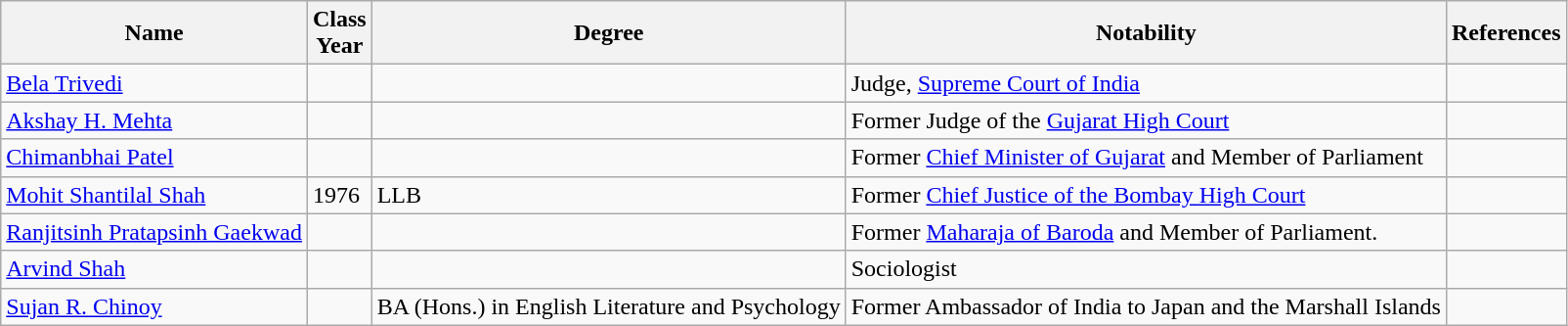<table class="wikitable">
<tr>
<th>Name</th>
<th>Class<br>Year</th>
<th>Degree</th>
<th>Notability</th>
<th>References</th>
</tr>
<tr>
<td><a href='#'>Bela Trivedi</a></td>
<td></td>
<td></td>
<td>Judge, <a href='#'>Supreme Court of India</a></td>
</tr>
<tr>
<td><a href='#'>Akshay H. Mehta</a></td>
<td></td>
<td></td>
<td>Former Judge of the <a href='#'>Gujarat High Court</a></td>
<td></td>
</tr>
<tr>
<td><a href='#'>Chimanbhai Patel</a></td>
<td></td>
<td></td>
<td>Former <a href='#'>Chief Minister of Gujarat</a> and Member of Parliament</td>
<td></td>
</tr>
<tr>
<td><a href='#'>Mohit Shantilal Shah</a></td>
<td>1976</td>
<td>LLB</td>
<td>Former <a href='#'>Chief Justice of the Bombay High Court</a></td>
<td></td>
</tr>
<tr>
<td><a href='#'>Ranjitsinh Pratapsinh Gaekwad</a></td>
<td></td>
<td></td>
<td>Former <a href='#'>Maharaja of Baroda</a> and Member of Parliament.</td>
<td></td>
</tr>
<tr>
<td><a href='#'>Arvind Shah</a></td>
<td></td>
<td></td>
<td>Sociologist</td>
<td></td>
</tr>
<tr>
<td><a href='#'>Sujan R. Chinoy</a></td>
<td></td>
<td>BA (Hons.) in English Literature and Psychology</td>
<td>Former Ambassador of India to Japan and the Marshall Islands</td>
<td></td>
</tr>
</table>
